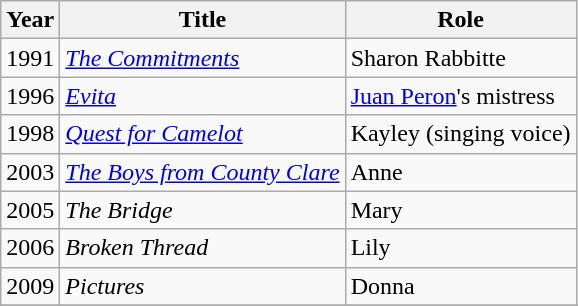<table class="wikitable">
<tr ">
<th>Year</th>
<th>Title</th>
<th>Role</th>
</tr>
<tr>
<td>1991</td>
<td><em><a href='#'>The Commitments</a></em></td>
<td>Sharon Rabbitte</td>
</tr>
<tr>
<td>1996</td>
<td><em><a href='#'>Evita</a></em></td>
<td><a href='#'>Juan Peron</a>'s mistress</td>
</tr>
<tr>
<td>1998</td>
<td><em><a href='#'>Quest for Camelot</a></em></td>
<td>Kayley (singing voice)</td>
</tr>
<tr>
<td>2003</td>
<td><em><a href='#'>The Boys from County Clare</a></em></td>
<td>Anne</td>
</tr>
<tr>
<td>2005</td>
<td><em>The Bridge</em></td>
<td>Mary</td>
</tr>
<tr>
<td>2006</td>
<td><em>Broken Thread</em></td>
<td>Lily</td>
</tr>
<tr>
<td>2009</td>
<td><em>Pictures</em></td>
<td>Donna</td>
</tr>
<tr>
</tr>
</table>
